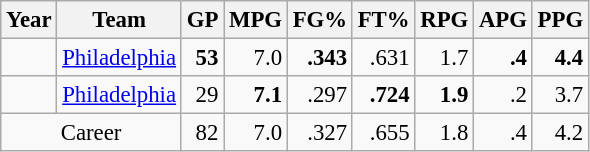<table class="wikitable sortable" style="font-size:95%; text-align:right;">
<tr>
<th>Year</th>
<th>Team</th>
<th>GP</th>
<th>MPG</th>
<th>FG%</th>
<th>FT%</th>
<th>RPG</th>
<th>APG</th>
<th>PPG</th>
</tr>
<tr>
<td style="text-align:left;"></td>
<td style="text-align:left;"><a href='#'>Philadelphia</a></td>
<td><strong>53</strong></td>
<td>7.0</td>
<td><strong>.343</strong></td>
<td>.631</td>
<td>1.7</td>
<td><strong>.4</strong></td>
<td><strong>4.4</strong></td>
</tr>
<tr>
<td style="text-align:left;"></td>
<td style="text-align:left;"><a href='#'>Philadelphia</a></td>
<td>29</td>
<td><strong>7.1</strong></td>
<td>.297</td>
<td><strong>.724</strong></td>
<td><strong>1.9</strong></td>
<td>.2</td>
<td>3.7</td>
</tr>
<tr class="sortbottom">
<td style="text-align:center;" colspan="2">Career</td>
<td>82</td>
<td>7.0</td>
<td>.327</td>
<td>.655</td>
<td>1.8</td>
<td>.4</td>
<td>4.2</td>
</tr>
</table>
